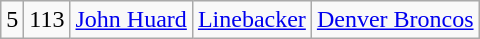<table class="wikitable" style="text-align:center">
<tr>
<td>5</td>
<td>113</td>
<td><a href='#'>John Huard</a></td>
<td><a href='#'>Linebacker</a></td>
<td><a href='#'>Denver Broncos</a></td>
</tr>
</table>
